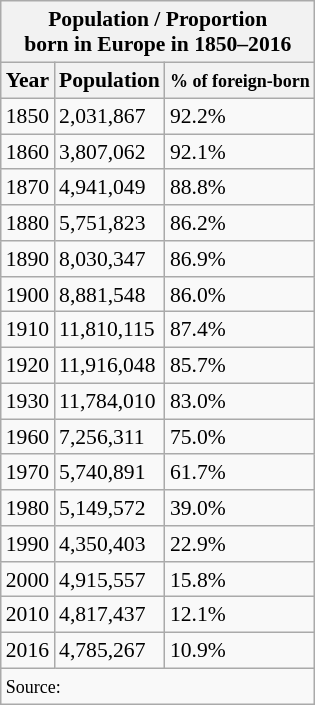<table class="wikitable" style="font-size:90%; display: inline-table">
<tr>
<th colspan=3>Population / Proportion<br>born in Europe in 1850–2016</th>
</tr>
<tr>
<th>Year</th>
<th>Population</th>
<th><small>% of foreign-born</small></th>
</tr>
<tr>
<td>1850</td>
<td>2,031,867</td>
<td>92.2%</td>
</tr>
<tr>
<td>1860</td>
<td>3,807,062</td>
<td>92.1%</td>
</tr>
<tr>
<td>1870</td>
<td>4,941,049</td>
<td>88.8%</td>
</tr>
<tr>
<td>1880</td>
<td>5,751,823</td>
<td>86.2%</td>
</tr>
<tr>
<td>1890</td>
<td>8,030,347</td>
<td>86.9%</td>
</tr>
<tr>
<td>1900</td>
<td>8,881,548</td>
<td>86.0%</td>
</tr>
<tr>
<td>1910</td>
<td>11,810,115</td>
<td>87.4%</td>
</tr>
<tr>
<td>1920</td>
<td>11,916,048</td>
<td>85.7%</td>
</tr>
<tr>
<td>1930</td>
<td>11,784,010</td>
<td>83.0%</td>
</tr>
<tr>
<td>1960</td>
<td>7,256,311</td>
<td>75.0%</td>
</tr>
<tr>
<td>1970</td>
<td>5,740,891</td>
<td>61.7%</td>
</tr>
<tr>
<td>1980</td>
<td>5,149,572</td>
<td>39.0%</td>
</tr>
<tr>
<td>1990</td>
<td>4,350,403</td>
<td>22.9%</td>
</tr>
<tr>
<td>2000</td>
<td>4,915,557</td>
<td>15.8%</td>
</tr>
<tr>
<td>2010</td>
<td>4,817,437</td>
<td>12.1%</td>
</tr>
<tr>
<td>2016</td>
<td>4,785,267</td>
<td>10.9%</td>
</tr>
<tr>
<td colspan="4" style="text-align:left;"><small>Source:</small></td>
</tr>
</table>
